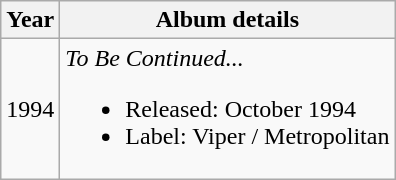<table Class = "wikitable">
<tr>
<th>Year</th>
<th>Album details</th>
</tr>
<tr>
<td align = "center">1994</td>
<td><em>To Be Continued...</em><br><ul><li>Released: October 1994</li><li>Label: Viper / Metropolitan</li></ul></td>
</tr>
</table>
